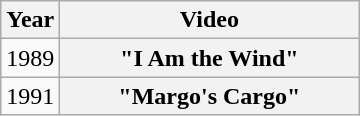<table class="wikitable plainrowheaders">
<tr>
<th>Year</th>
<th style="width:12em;">Video</th>
</tr>
<tr>
<td>1989</td>
<th scope="row">"I Am the Wind"</th>
</tr>
<tr>
<td>1991</td>
<th scope="row">"Margo's Cargo"</th>
</tr>
</table>
